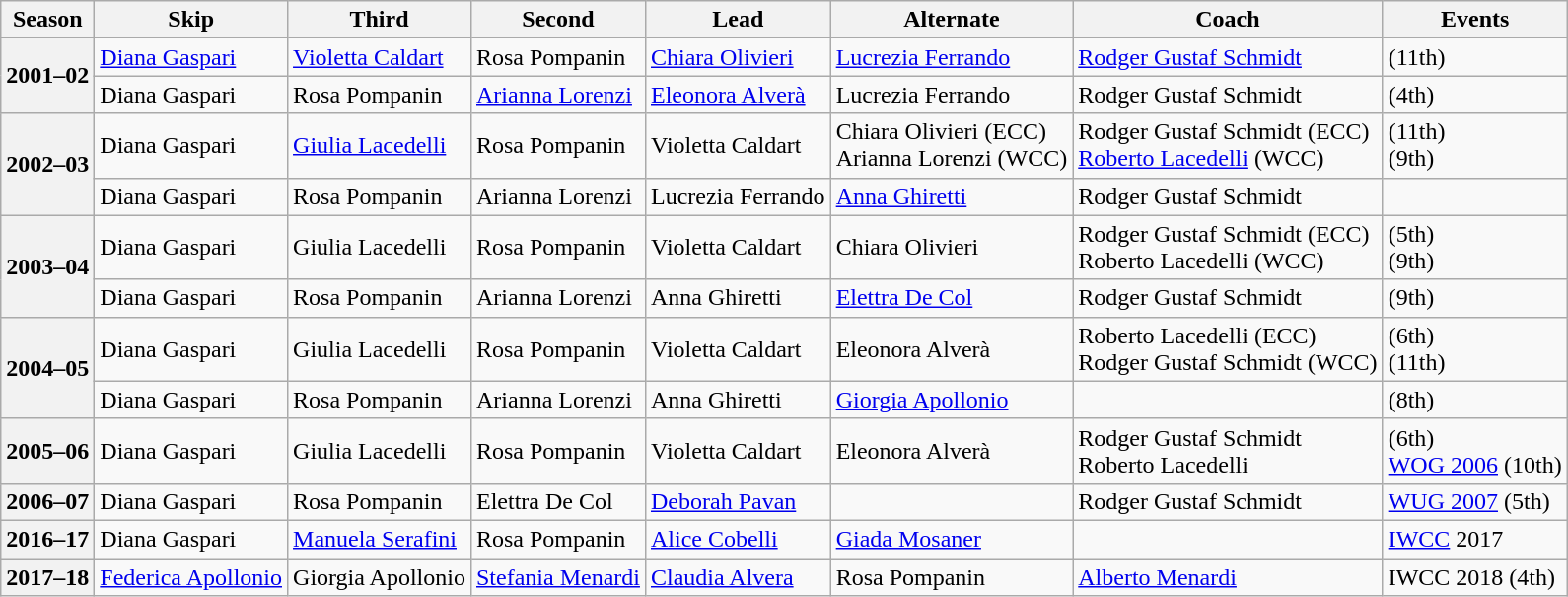<table class="wikitable">
<tr>
<th scope="col">Season</th>
<th scope="col">Skip</th>
<th scope="col">Third</th>
<th scope="col">Second</th>
<th scope="col">Lead</th>
<th scope="col">Alternate</th>
<th scope="col">Coach</th>
<th scope="col">Events</th>
</tr>
<tr>
<th scope="row" rowspan=2>2001–02</th>
<td><a href='#'>Diana Gaspari</a></td>
<td><a href='#'>Violetta Caldart</a></td>
<td>Rosa Pompanin</td>
<td><a href='#'>Chiara Olivieri</a></td>
<td><a href='#'>Lucrezia Ferrando</a></td>
<td><a href='#'>Rodger Gustaf Schmidt</a></td>
<td> (11th)</td>
</tr>
<tr>
<td>Diana Gaspari</td>
<td>Rosa Pompanin</td>
<td><a href='#'>Arianna Lorenzi</a></td>
<td><a href='#'>Eleonora Alverà</a></td>
<td>Lucrezia Ferrando</td>
<td>Rodger Gustaf Schmidt</td>
<td> (4th)</td>
</tr>
<tr>
<th scope="row" rowspan=2>2002–03</th>
<td>Diana Gaspari</td>
<td><a href='#'>Giulia Lacedelli</a></td>
<td>Rosa Pompanin</td>
<td>Violetta Caldart</td>
<td>Chiara Olivieri (ECC)<br>Arianna Lorenzi (WCC)</td>
<td>Rodger Gustaf Schmidt (ECC)<br><a href='#'>Roberto Lacedelli</a> (WCC)</td>
<td> (11th)<br> (9th)</td>
</tr>
<tr>
<td>Diana Gaspari</td>
<td>Rosa Pompanin</td>
<td>Arianna Lorenzi</td>
<td>Lucrezia Ferrando</td>
<td><a href='#'>Anna Ghiretti</a></td>
<td>Rodger Gustaf Schmidt</td>
<td> </td>
</tr>
<tr>
<th scope="row" rowspan=2>2003–04</th>
<td>Diana Gaspari</td>
<td>Giulia Lacedelli</td>
<td>Rosa Pompanin</td>
<td>Violetta Caldart</td>
<td>Chiara Olivieri</td>
<td>Rodger Gustaf Schmidt (ECC)<br>Roberto Lacedelli (WCC)</td>
<td> (5th)<br> (9th)</td>
</tr>
<tr>
<td>Diana Gaspari</td>
<td>Rosa Pompanin</td>
<td>Arianna Lorenzi</td>
<td>Anna Ghiretti</td>
<td><a href='#'>Elettra De Col</a></td>
<td>Rodger Gustaf Schmidt</td>
<td> (9th)</td>
</tr>
<tr>
<th scope="row" rowspan=2>2004–05</th>
<td>Diana Gaspari</td>
<td>Giulia Lacedelli</td>
<td>Rosa Pompanin</td>
<td>Violetta Caldart</td>
<td>Eleonora Alverà</td>
<td>Roberto Lacedelli (ECC)<br>Rodger Gustaf Schmidt (WCC)</td>
<td> (6th)<br> (11th)</td>
</tr>
<tr>
<td>Diana Gaspari</td>
<td>Rosa Pompanin</td>
<td>Arianna Lorenzi</td>
<td>Anna Ghiretti</td>
<td><a href='#'>Giorgia Apollonio</a></td>
<td></td>
<td> (8th)</td>
</tr>
<tr>
<th scope="row">2005–06</th>
<td>Diana Gaspari</td>
<td>Giulia Lacedelli</td>
<td>Rosa Pompanin</td>
<td>Violetta Caldart</td>
<td>Eleonora Alverà</td>
<td>Rodger Gustaf Schmidt<br>Roberto Lacedelli</td>
<td> (6th)<br><a href='#'>WOG 2006</a> (10th)</td>
</tr>
<tr>
<th scope="row">2006–07</th>
<td>Diana Gaspari</td>
<td>Rosa Pompanin</td>
<td>Elettra De Col</td>
<td><a href='#'>Deborah Pavan</a></td>
<td></td>
<td>Rodger Gustaf Schmidt</td>
<td><a href='#'>WUG 2007</a> (5th)</td>
</tr>
<tr>
<th scope="row">2016–17</th>
<td>Diana Gaspari</td>
<td><a href='#'>Manuela Serafini</a></td>
<td>Rosa Pompanin</td>
<td><a href='#'>Alice Cobelli</a></td>
<td><a href='#'>Giada Mosaner</a></td>
<td></td>
<td><a href='#'>IWCC</a> 2017 </td>
</tr>
<tr>
<th scope="row">2017–18</th>
<td><a href='#'>Federica Apollonio</a></td>
<td>Giorgia Apollonio</td>
<td><a href='#'>Stefania Menardi</a></td>
<td><a href='#'>Claudia Alvera</a></td>
<td>Rosa Pompanin</td>
<td><a href='#'>Alberto Menardi</a></td>
<td>IWCC 2018 (4th)</td>
</tr>
</table>
